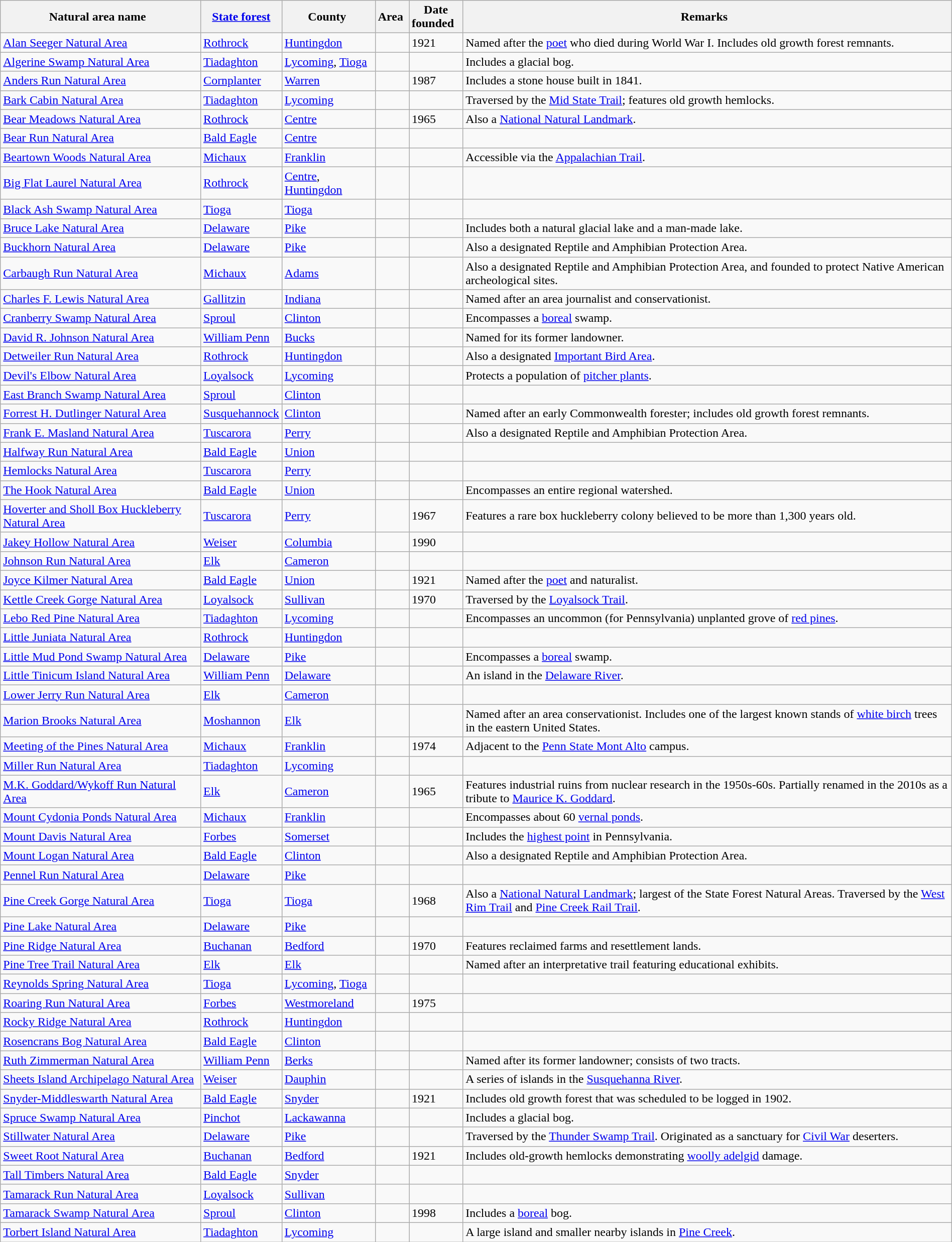<table class="wikitable sortable" style="width:100%">
<tr>
<th width="*">Natural area name  </th>
<th width="*"><a href='#'>State forest</a></th>
<th width="*">County </th>
<th width="*">Area </th>
<th width="*">Date <br>founded  </th>
<th width="*" class="unsortable">Remarks  </th>
</tr>
<tr ->
<td><a href='#'>Alan Seeger Natural Area</a></td>
<td><a href='#'>Rothrock</a></td>
<td><a href='#'>Huntingdon</a></td>
<td></td>
<td>1921</td>
<td>Named after the <a href='#'>poet</a> who died during World War I. Includes old growth forest remnants.</td>
</tr>
<tr ->
<td><a href='#'>Algerine Swamp Natural Area</a></td>
<td><a href='#'>Tiadaghton</a></td>
<td><a href='#'>Lycoming</a>, <a href='#'>Tioga</a></td>
<td></td>
<td></td>
<td>Includes a glacial bog.</td>
</tr>
<tr ->
<td><a href='#'>Anders Run Natural Area</a></td>
<td><a href='#'>Cornplanter</a></td>
<td><a href='#'>Warren</a></td>
<td></td>
<td>1987</td>
<td>Includes a stone house built in 1841.</td>
</tr>
<tr ->
<td><a href='#'>Bark Cabin Natural Area</a></td>
<td><a href='#'>Tiadaghton</a></td>
<td><a href='#'>Lycoming</a></td>
<td></td>
<td></td>
<td>Traversed by the <a href='#'>Mid State Trail</a>; features old growth hemlocks.</td>
</tr>
<tr ->
<td><a href='#'>Bear Meadows Natural Area</a></td>
<td><a href='#'>Rothrock</a></td>
<td><a href='#'>Centre</a></td>
<td></td>
<td>1965</td>
<td>Also a <a href='#'>National Natural Landmark</a>.</td>
</tr>
<tr ->
<td><a href='#'>Bear Run Natural Area</a></td>
<td><a href='#'>Bald Eagle</a></td>
<td><a href='#'>Centre</a></td>
<td></td>
<td></td>
<td></td>
</tr>
<tr ->
<td><a href='#'>Beartown Woods Natural Area</a></td>
<td><a href='#'>Michaux</a></td>
<td><a href='#'>Franklin</a></td>
<td></td>
<td></td>
<td>Accessible via the <a href='#'>Appalachian Trail</a>.</td>
</tr>
<tr ->
<td><a href='#'>Big Flat Laurel Natural Area</a></td>
<td><a href='#'>Rothrock</a></td>
<td><a href='#'>Centre</a>, <a href='#'>Huntingdon</a></td>
<td></td>
<td></td>
<td></td>
</tr>
<tr ->
<td><a href='#'>Black Ash Swamp Natural Area</a></td>
<td><a href='#'>Tioga</a></td>
<td><a href='#'>Tioga</a></td>
<td></td>
<td></td>
<td></td>
</tr>
<tr ->
<td><a href='#'>Bruce Lake Natural Area</a></td>
<td><a href='#'>Delaware</a></td>
<td><a href='#'>Pike</a></td>
<td></td>
<td></td>
<td>Includes both a natural glacial lake and a man-made lake.</td>
</tr>
<tr ->
<td><a href='#'>Buckhorn Natural Area</a></td>
<td><a href='#'>Delaware</a></td>
<td><a href='#'>Pike</a></td>
<td></td>
<td></td>
<td>Also a designated Reptile and Amphibian Protection Area.</td>
</tr>
<tr ->
<td><a href='#'>Carbaugh Run Natural Area</a></td>
<td><a href='#'>Michaux</a></td>
<td><a href='#'>Adams</a></td>
<td></td>
<td></td>
<td>Also a designated Reptile and Amphibian Protection Area, and founded to protect Native American archeological sites.</td>
</tr>
<tr ->
<td><a href='#'>Charles F. Lewis Natural Area</a></td>
<td><a href='#'>Gallitzin</a></td>
<td><a href='#'>Indiana</a></td>
<td></td>
<td></td>
<td>Named after an area journalist and conservationist.</td>
</tr>
<tr ->
<td><a href='#'>Cranberry Swamp Natural Area</a></td>
<td><a href='#'>Sproul</a></td>
<td><a href='#'>Clinton</a></td>
<td></td>
<td></td>
<td>Encompasses a <a href='#'>boreal</a> swamp.</td>
</tr>
<tr ->
<td><a href='#'>David R. Johnson Natural Area</a></td>
<td><a href='#'>William Penn</a></td>
<td><a href='#'>Bucks</a></td>
<td></td>
<td></td>
<td>Named for its former landowner.</td>
</tr>
<tr ->
<td><a href='#'>Detweiler Run Natural Area</a></td>
<td><a href='#'>Rothrock</a></td>
<td><a href='#'>Huntingdon</a></td>
<td></td>
<td></td>
<td>Also a designated <a href='#'>Important Bird Area</a>.</td>
</tr>
<tr ->
<td><a href='#'>Devil's Elbow Natural Area</a></td>
<td><a href='#'>Loyalsock</a></td>
<td><a href='#'>Lycoming</a></td>
<td></td>
<td></td>
<td>Protects a population of <a href='#'>pitcher plants</a>.</td>
</tr>
<tr ->
<td><a href='#'>East Branch Swamp Natural Area</a></td>
<td><a href='#'>Sproul</a></td>
<td><a href='#'>Clinton</a></td>
<td></td>
<td></td>
<td></td>
</tr>
<tr ->
<td><a href='#'>Forrest H. Dutlinger Natural Area</a></td>
<td><a href='#'>Susquehannock</a></td>
<td><a href='#'>Clinton</a></td>
<td></td>
<td></td>
<td>Named after an early Commonwealth forester; includes old growth forest remnants.</td>
</tr>
<tr ->
<td><a href='#'>Frank E. Masland Natural Area</a></td>
<td><a href='#'>Tuscarora</a></td>
<td><a href='#'>Perry</a></td>
<td></td>
<td></td>
<td>Also a designated Reptile and Amphibian Protection Area.</td>
</tr>
<tr ->
<td><a href='#'>Halfway Run Natural Area</a></td>
<td><a href='#'>Bald Eagle</a></td>
<td><a href='#'>Union</a></td>
<td></td>
<td></td>
<td></td>
</tr>
<tr ->
<td><a href='#'>Hemlocks Natural Area</a></td>
<td><a href='#'>Tuscarora</a></td>
<td><a href='#'>Perry</a></td>
<td></td>
<td></td>
<td></td>
</tr>
<tr ->
<td><a href='#'>The Hook Natural Area</a></td>
<td><a href='#'>Bald Eagle</a></td>
<td><a href='#'>Union</a></td>
<td></td>
<td></td>
<td>Encompasses an entire regional watershed.</td>
</tr>
<tr ->
<td><a href='#'>Hoverter and Sholl Box Huckleberry Natural Area</a></td>
<td><a href='#'>Tuscarora</a></td>
<td><a href='#'>Perry</a></td>
<td></td>
<td>1967</td>
<td>Features a rare box huckleberry colony believed to be more than 1,300 years old.</td>
</tr>
<tr ->
<td><a href='#'>Jakey Hollow Natural Area</a></td>
<td><a href='#'>Weiser</a></td>
<td><a href='#'>Columbia</a></td>
<td></td>
<td>1990</td>
<td></td>
</tr>
<tr ->
<td><a href='#'>Johnson Run Natural Area</a></td>
<td><a href='#'>Elk</a></td>
<td><a href='#'>Cameron</a></td>
<td></td>
<td></td>
<td></td>
</tr>
<tr ->
<td><a href='#'>Joyce Kilmer Natural Area</a></td>
<td><a href='#'>Bald Eagle</a></td>
<td><a href='#'>Union</a></td>
<td></td>
<td>1921</td>
<td>Named after the <a href='#'>poet</a> and naturalist.</td>
</tr>
<tr ->
<td><a href='#'>Kettle Creek Gorge Natural Area</a></td>
<td><a href='#'>Loyalsock</a></td>
<td><a href='#'>Sullivan</a></td>
<td></td>
<td>1970</td>
<td>Traversed by the <a href='#'>Loyalsock Trail</a>.</td>
</tr>
<tr ->
<td><a href='#'>Lebo Red Pine Natural Area</a></td>
<td><a href='#'>Tiadaghton</a></td>
<td><a href='#'>Lycoming</a></td>
<td></td>
<td></td>
<td>Encompasses an uncommon (for Pennsylvania) unplanted grove of <a href='#'>red pines</a>.</td>
</tr>
<tr ->
<td><a href='#'>Little Juniata Natural Area</a></td>
<td><a href='#'>Rothrock</a></td>
<td><a href='#'>Huntingdon</a></td>
<td></td>
<td></td>
<td></td>
</tr>
<tr ->
<td><a href='#'>Little Mud Pond Swamp Natural Area</a></td>
<td><a href='#'>Delaware</a></td>
<td><a href='#'>Pike</a></td>
<td></td>
<td></td>
<td>Encompasses a <a href='#'>boreal</a> swamp.</td>
</tr>
<tr ->
<td><a href='#'>Little Tinicum Island Natural Area</a></td>
<td><a href='#'>William Penn</a></td>
<td><a href='#'>Delaware</a></td>
<td></td>
<td></td>
<td>An island in the <a href='#'>Delaware River</a>.</td>
</tr>
<tr ->
<td><a href='#'>Lower Jerry Run Natural Area</a></td>
<td><a href='#'>Elk</a></td>
<td><a href='#'>Cameron</a></td>
<td></td>
<td></td>
<td></td>
</tr>
<tr ->
<td><a href='#'>Marion Brooks Natural Area</a></td>
<td><a href='#'>Moshannon</a></td>
<td><a href='#'>Elk</a></td>
<td></td>
<td></td>
<td>Named after an area conservationist. Includes one of the largest known stands of <a href='#'>white birch</a> trees in the eastern United States.</td>
</tr>
<tr ->
<td><a href='#'>Meeting of the Pines Natural Area</a></td>
<td><a href='#'>Michaux</a></td>
<td><a href='#'>Franklin</a></td>
<td></td>
<td>1974</td>
<td>Adjacent to the <a href='#'>Penn State Mont Alto</a> campus.</td>
</tr>
<tr ->
<td><a href='#'>Miller Run Natural Area</a></td>
<td><a href='#'>Tiadaghton</a></td>
<td><a href='#'>Lycoming</a></td>
<td></td>
<td></td>
<td></td>
</tr>
<tr ->
<td><a href='#'>M.K. Goddard/Wykoff Run Natural Area</a></td>
<td><a href='#'>Elk</a></td>
<td><a href='#'>Cameron</a></td>
<td></td>
<td>1965</td>
<td>Features industrial ruins from nuclear research in the 1950s-60s. Partially renamed in the 2010s as a tribute to <a href='#'>Maurice K. Goddard</a>.</td>
</tr>
<tr ->
<td><a href='#'>Mount Cydonia Ponds Natural Area</a></td>
<td><a href='#'>Michaux</a></td>
<td><a href='#'>Franklin</a></td>
<td></td>
<td></td>
<td>Encompasses about 60 <a href='#'>vernal ponds</a>.</td>
</tr>
<tr ->
<td><a href='#'>Mount Davis Natural Area</a></td>
<td><a href='#'>Forbes</a></td>
<td><a href='#'>Somerset</a></td>
<td></td>
<td></td>
<td>Includes the <a href='#'>highest point</a> in Pennsylvania.</td>
</tr>
<tr ->
<td><a href='#'>Mount Logan Natural Area</a></td>
<td><a href='#'>Bald Eagle</a></td>
<td><a href='#'>Clinton</a></td>
<td></td>
<td></td>
<td>Also a designated Reptile and Amphibian Protection Area.</td>
</tr>
<tr ->
<td><a href='#'>Pennel Run Natural Area</a></td>
<td><a href='#'>Delaware</a></td>
<td><a href='#'>Pike</a></td>
<td></td>
<td></td>
<td></td>
</tr>
<tr ->
<td><a href='#'>Pine Creek Gorge Natural Area</a></td>
<td><a href='#'>Tioga</a></td>
<td><a href='#'>Tioga</a></td>
<td></td>
<td>1968</td>
<td>Also a <a href='#'>National Natural Landmark</a>; largest of the State Forest Natural Areas. Traversed by the <a href='#'>West Rim Trail</a> and <a href='#'>Pine Creek Rail Trail</a>.</td>
</tr>
<tr ->
<td><a href='#'>Pine Lake Natural Area</a></td>
<td><a href='#'>Delaware</a></td>
<td><a href='#'>Pike</a></td>
<td></td>
<td></td>
<td></td>
</tr>
<tr ->
<td><a href='#'>Pine Ridge Natural Area</a></td>
<td><a href='#'>Buchanan</a></td>
<td><a href='#'>Bedford</a></td>
<td></td>
<td>1970</td>
<td>Features reclaimed farms and resettlement lands.</td>
</tr>
<tr ->
<td><a href='#'>Pine Tree Trail Natural Area</a></td>
<td><a href='#'>Elk</a></td>
<td><a href='#'>Elk</a></td>
<td></td>
<td></td>
<td>Named after an interpretative trail featuring educational exhibits.</td>
</tr>
<tr ->
<td><a href='#'>Reynolds Spring Natural Area</a></td>
<td><a href='#'>Tioga</a></td>
<td><a href='#'>Lycoming</a>, <a href='#'>Tioga</a></td>
<td></td>
<td></td>
<td></td>
</tr>
<tr ->
<td><a href='#'>Roaring Run Natural Area</a></td>
<td><a href='#'>Forbes</a></td>
<td><a href='#'>Westmoreland</a></td>
<td></td>
<td>1975</td>
<td></td>
</tr>
<tr ->
<td><a href='#'>Rocky Ridge Natural Area</a></td>
<td><a href='#'>Rothrock</a></td>
<td><a href='#'>Huntingdon</a></td>
<td></td>
<td></td>
<td></td>
</tr>
<tr ->
<td><a href='#'>Rosencrans Bog Natural Area</a></td>
<td><a href='#'>Bald Eagle</a></td>
<td><a href='#'>Clinton</a></td>
<td></td>
<td></td>
<td></td>
</tr>
<tr ->
<td><a href='#'>Ruth Zimmerman Natural Area</a></td>
<td><a href='#'>William Penn</a></td>
<td><a href='#'>Berks</a></td>
<td></td>
<td></td>
<td>Named after its former landowner; consists of two tracts.</td>
</tr>
<tr ->
<td><a href='#'>Sheets Island Archipelago Natural Area</a></td>
<td><a href='#'>Weiser</a></td>
<td><a href='#'>Dauphin</a></td>
<td></td>
<td></td>
<td>A series of islands in the <a href='#'>Susquehanna River</a>.</td>
</tr>
<tr ->
<td><a href='#'>Snyder-Middleswarth Natural Area</a></td>
<td><a href='#'>Bald Eagle</a></td>
<td><a href='#'>Snyder</a></td>
<td></td>
<td>1921</td>
<td>Includes old growth forest that was scheduled to be logged in 1902.</td>
</tr>
<tr ->
<td><a href='#'>Spruce Swamp Natural Area</a></td>
<td><a href='#'>Pinchot</a></td>
<td><a href='#'>Lackawanna</a></td>
<td></td>
<td></td>
<td>Includes a glacial bog.</td>
</tr>
<tr ->
<td><a href='#'>Stillwater Natural Area</a></td>
<td><a href='#'>Delaware</a></td>
<td><a href='#'>Pike</a></td>
<td></td>
<td></td>
<td>Traversed by the <a href='#'>Thunder Swamp Trail</a>. Originated as a sanctuary for <a href='#'>Civil War</a> deserters.</td>
</tr>
<tr ->
<td><a href='#'>Sweet Root Natural Area</a></td>
<td><a href='#'>Buchanan</a></td>
<td><a href='#'>Bedford</a></td>
<td></td>
<td>1921</td>
<td>Includes old-growth hemlocks demonstrating <a href='#'>woolly adelgid</a> damage.</td>
</tr>
<tr ->
<td><a href='#'>Tall Timbers Natural Area</a></td>
<td><a href='#'>Bald Eagle</a></td>
<td><a href='#'>Snyder</a></td>
<td></td>
<td></td>
<td></td>
</tr>
<tr ->
<td><a href='#'>Tamarack Run Natural Area</a></td>
<td><a href='#'>Loyalsock</a></td>
<td><a href='#'>Sullivan</a></td>
<td></td>
<td></td>
<td></td>
</tr>
<tr ->
<td><a href='#'>Tamarack Swamp Natural Area</a></td>
<td><a href='#'>Sproul</a></td>
<td><a href='#'>Clinton</a></td>
<td></td>
<td>1998</td>
<td>Includes a <a href='#'>boreal</a> bog.</td>
</tr>
<tr ->
<td><a href='#'>Torbert Island Natural Area</a></td>
<td><a href='#'>Tiadaghton</a></td>
<td><a href='#'>Lycoming</a></td>
<td></td>
<td></td>
<td>A large island and smaller nearby islands in <a href='#'>Pine Creek</a>.</td>
</tr>
</table>
